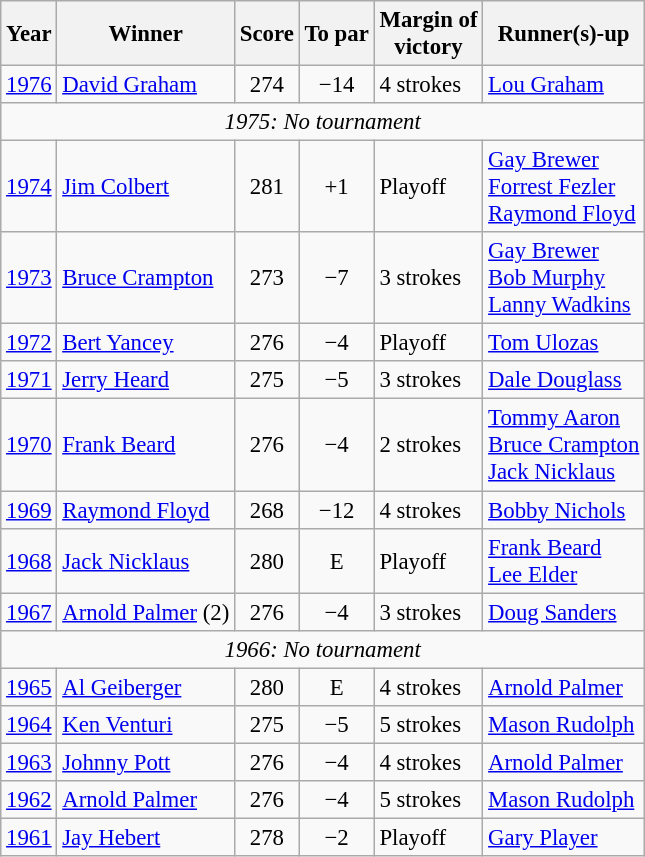<table class=wikitable style="font-size:95%">
<tr>
<th>Year</th>
<th>Winner</th>
<th>Score</th>
<th>To par</th>
<th>Margin of<br>victory</th>
<th>Runner(s)-up</th>
</tr>
<tr>
<td><a href='#'>1976</a></td>
<td> <a href='#'>David Graham</a></td>
<td align=center>274</td>
<td align=center>−14</td>
<td>4 strokes</td>
<td> <a href='#'>Lou Graham</a></td>
</tr>
<tr>
<td colspan=6 align=center><em>1975: No tournament</em></td>
</tr>
<tr>
<td><a href='#'>1974</a></td>
<td> <a href='#'>Jim Colbert</a></td>
<td align=center>281</td>
<td align=center>+1</td>
<td>Playoff</td>
<td> <a href='#'>Gay Brewer</a><br> <a href='#'>Forrest Fezler</a><br> <a href='#'>Raymond Floyd</a></td>
</tr>
<tr>
<td><a href='#'>1973</a></td>
<td> <a href='#'>Bruce Crampton</a></td>
<td align=center>273</td>
<td align=center>−7</td>
<td>3 strokes</td>
<td> <a href='#'>Gay Brewer</a><br> <a href='#'>Bob Murphy</a><br> <a href='#'>Lanny Wadkins</a></td>
</tr>
<tr>
<td><a href='#'>1972</a></td>
<td> <a href='#'>Bert Yancey</a></td>
<td align=center>276</td>
<td align=center>−4</td>
<td>Playoff</td>
<td> <a href='#'>Tom Ulozas</a></td>
</tr>
<tr>
<td><a href='#'>1971</a></td>
<td> <a href='#'>Jerry Heard</a></td>
<td align=center>275</td>
<td align=center>−5</td>
<td>3 strokes</td>
<td> <a href='#'>Dale Douglass</a></td>
</tr>
<tr>
<td><a href='#'>1970</a></td>
<td> <a href='#'>Frank Beard</a></td>
<td align=center>276</td>
<td align=center>−4</td>
<td>2 strokes</td>
<td> <a href='#'>Tommy Aaron</a><br> <a href='#'>Bruce Crampton</a><br> <a href='#'>Jack Nicklaus</a></td>
</tr>
<tr>
<td><a href='#'>1969</a></td>
<td> <a href='#'>Raymond Floyd</a></td>
<td align=center>268</td>
<td align=center>−12</td>
<td>4 strokes</td>
<td> <a href='#'>Bobby Nichols</a></td>
</tr>
<tr>
<td><a href='#'>1968</a></td>
<td> <a href='#'>Jack Nicklaus</a></td>
<td align=center>280</td>
<td align=center>E</td>
<td>Playoff</td>
<td> <a href='#'>Frank Beard</a><br> <a href='#'>Lee Elder</a></td>
</tr>
<tr>
<td><a href='#'>1967</a></td>
<td> <a href='#'>Arnold Palmer</a> (2)</td>
<td align=center>276</td>
<td align=center>−4</td>
<td>3 strokes</td>
<td> <a href='#'>Doug Sanders</a></td>
</tr>
<tr>
<td colspan=6 align=center><em>1966: No tournament</em></td>
</tr>
<tr>
<td><a href='#'>1965</a></td>
<td> <a href='#'>Al Geiberger</a></td>
<td align=center>280</td>
<td align=center>E</td>
<td>4 strokes</td>
<td> <a href='#'>Arnold Palmer</a></td>
</tr>
<tr>
<td><a href='#'>1964</a></td>
<td> <a href='#'>Ken Venturi</a></td>
<td align=center>275</td>
<td align=center>−5</td>
<td>5 strokes</td>
<td> <a href='#'>Mason Rudolph</a></td>
</tr>
<tr>
<td><a href='#'>1963</a></td>
<td> <a href='#'>Johnny Pott</a></td>
<td align=center>276</td>
<td align=center>−4</td>
<td>4 strokes</td>
<td> <a href='#'>Arnold Palmer</a></td>
</tr>
<tr>
<td><a href='#'>1962</a></td>
<td> <a href='#'>Arnold Palmer</a></td>
<td align=center>276</td>
<td align=center>−4</td>
<td>5 strokes</td>
<td> <a href='#'>Mason Rudolph</a></td>
</tr>
<tr>
<td><a href='#'>1961</a></td>
<td> <a href='#'>Jay Hebert</a></td>
<td align=center>278</td>
<td align=center>−2</td>
<td>Playoff</td>
<td> <a href='#'>Gary Player</a></td>
</tr>
</table>
